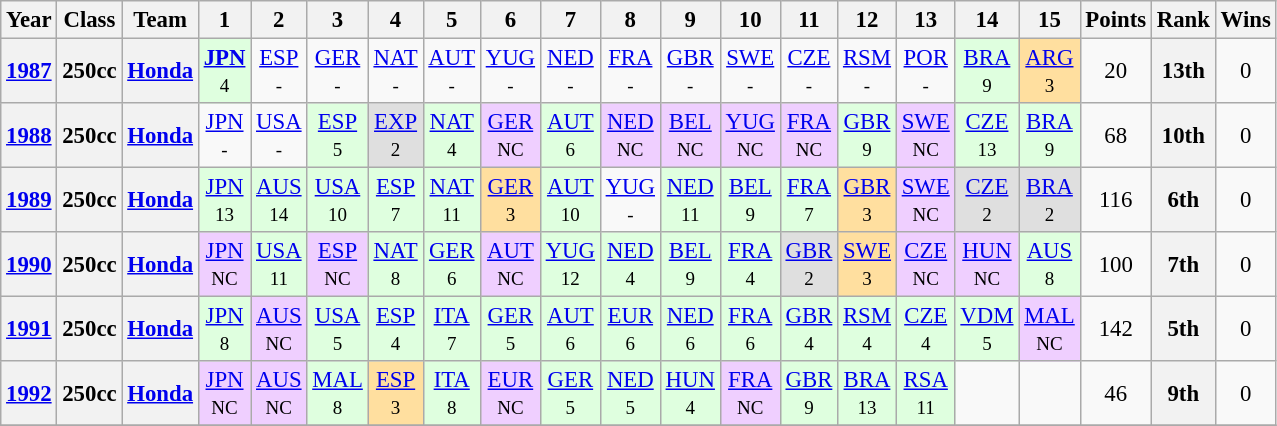<table class="wikitable" style="text-align:center; font-size:95%">
<tr>
<th>Year</th>
<th>Class</th>
<th>Team</th>
<th>1</th>
<th>2</th>
<th>3</th>
<th>4</th>
<th>5</th>
<th>6</th>
<th>7</th>
<th>8</th>
<th>9</th>
<th>10</th>
<th>11</th>
<th>12</th>
<th>13</th>
<th>14</th>
<th>15</th>
<th>Points</th>
<th>Rank</th>
<th>Wins</th>
</tr>
<tr>
<th><a href='#'>1987</a></th>
<th>250cc</th>
<th><a href='#'>Honda</a></th>
<td style="background:#DFFFDF;"><strong><a href='#'>JPN</a></strong><br><small>4</small></td>
<td><a href='#'>ESP</a><br><small>-</small></td>
<td><a href='#'>GER</a><br><small>-</small></td>
<td><a href='#'>NAT</a><br><small>-</small></td>
<td><a href='#'>AUT</a><br><small>-</small></td>
<td><a href='#'>YUG</a><br><small>-</small></td>
<td><a href='#'>NED</a><br><small>-</small></td>
<td><a href='#'>FRA</a><br><small>-</small></td>
<td><a href='#'>GBR</a><br><small>-</small></td>
<td><a href='#'>SWE</a><br><small>-</small></td>
<td><a href='#'>CZE</a><br><small>-</small></td>
<td><a href='#'>RSM</a><br><small>-</small></td>
<td><a href='#'>POR</a><br><small>-</small></td>
<td style="background:#DFFFDF;"><a href='#'>BRA</a><br><small>9</small></td>
<td style="background:#FFDF9F;"><a href='#'>ARG</a><br><small>3</small></td>
<td>20</td>
<th>13th</th>
<td>0</td>
</tr>
<tr>
<th><a href='#'>1988</a></th>
<th>250cc</th>
<th><a href='#'>Honda</a></th>
<td><a href='#'>JPN</a><br><small>-</small></td>
<td><a href='#'>USA</a><br><small>-</small></td>
<td style="background:#DFFFDF;"><a href='#'>ESP</a><br><small>5</small></td>
<td style="background:#DFDFDF;"><a href='#'>EXP</a><br><small>2</small></td>
<td style="background:#DFFFDF;"><a href='#'>NAT</a><br><small>4</small></td>
<td style="background:#EFCFFF;"><a href='#'>GER</a><br><small>NC</small></td>
<td style="background:#DFFFDF;"><a href='#'>AUT</a><br><small>6</small></td>
<td style="background:#EFCFFF;"><a href='#'>NED</a><br><small>NC</small></td>
<td style="background:#EFCFFF;"><a href='#'>BEL</a><br><small>NC</small></td>
<td style="background:#EFCFFF;"><a href='#'>YUG</a><br><small>NC</small></td>
<td style="background:#EFCFFF;"><a href='#'>FRA</a><br><small>NC</small></td>
<td style="background:#DFFFDF;"><a href='#'>GBR</a><br><small>9</small></td>
<td style="background:#EFCFFF;"><a href='#'>SWE</a><br><small>NC</small></td>
<td style="background:#DFFFDF;"><a href='#'>CZE</a><br><small>13</small></td>
<td style="background:#DFFFDF;"><a href='#'>BRA</a><br><small>9</small></td>
<td>68</td>
<th>10th</th>
<td>0</td>
</tr>
<tr>
<th><a href='#'>1989</a></th>
<th>250cc</th>
<th><a href='#'>Honda</a></th>
<td style="background:#DFFFDF;"><a href='#'>JPN</a><br><small>13</small></td>
<td style="background:#DFFFDF;"><a href='#'>AUS</a><br><small>14</small></td>
<td style="background:#DFFFDF;"><a href='#'>USA</a><br><small>10</small></td>
<td style="background:#DFFFDF;"><a href='#'>ESP</a><br><small>7</small></td>
<td style="background:#DFFFDF;"><a href='#'>NAT</a><br><small>11</small></td>
<td style="background:#FFDF9F;"><a href='#'>GER</a><br><small>3</small></td>
<td style="background:#DFFFDF;"><a href='#'>AUT</a><br><small>10</small></td>
<td><a href='#'>YUG</a><br><small>-</small></td>
<td style="background:#DFFFDF;"><a href='#'>NED</a><br><small>11</small></td>
<td style="background:#DFFFDF;"><a href='#'>BEL</a><br><small>9</small></td>
<td style="background:#DFFFDF;"><a href='#'>FRA</a><br><small>7</small></td>
<td style="background:#FFDF9F;"><a href='#'>GBR</a><br><small>3</small></td>
<td style="background:#EFCFFF;"><a href='#'>SWE</a><br><small>NC</small></td>
<td style="background:#DFDFDF;"><a href='#'>CZE</a><br><small>2</small></td>
<td style="background:#DFDFDF;"><a href='#'>BRA</a><br><small>2</small></td>
<td>116</td>
<th>6th</th>
<td>0</td>
</tr>
<tr>
<th><a href='#'>1990</a></th>
<th>250cc</th>
<th><a href='#'>Honda</a></th>
<td style="background:#EFCFFF;"><a href='#'>JPN</a><br><small>NC</small></td>
<td style="background:#DFFFDF;"><a href='#'>USA</a><br><small>11</small></td>
<td style="background:#EFCFFF;"><a href='#'>ESP</a><br><small>NC</small></td>
<td style="background:#DFFFDF;"><a href='#'>NAT</a><br><small>8</small></td>
<td style="background:#DFFFDF;"><a href='#'>GER</a><br><small>6</small></td>
<td style="background:#EFCFFF;"><a href='#'>AUT</a><br><small>NC</small></td>
<td style="background:#DFFFDF;"><a href='#'>YUG</a><br><small>12</small></td>
<td style="background:#DFFFDF;"><a href='#'>NED</a><br><small>4</small></td>
<td style="background:#DFFFDF;"><a href='#'>BEL</a><br><small>9</small></td>
<td style="background:#DFFFDF;"><a href='#'>FRA</a><br><small>4</small></td>
<td style="background:#DFDFDF;"><a href='#'>GBR</a><br><small>2</small></td>
<td style="background:#FFDF9F;"><a href='#'>SWE</a><br><small>3</small></td>
<td style="background:#EFCFFF;"><a href='#'>CZE</a><br><small>NC</small></td>
<td style="background:#EFCFFF;"><a href='#'>HUN</a><br><small>NC</small></td>
<td style="background:#DFFFDF;"><a href='#'>AUS</a><br><small>8</small></td>
<td>100</td>
<th>7th</th>
<td>0</td>
</tr>
<tr>
<th><a href='#'>1991</a></th>
<th>250cc</th>
<th><a href='#'>Honda</a></th>
<td style="background:#DFFFDF;"><a href='#'>JPN</a><br><small>8</small></td>
<td style="background:#EFCFFF;"><a href='#'>AUS</a><br><small>NC</small></td>
<td style="background:#DFFFDF;"><a href='#'>USA</a><br><small>5</small></td>
<td style="background:#DFFFDF;"><a href='#'>ESP</a><br><small>4</small></td>
<td style="background:#DFFFDF;"><a href='#'>ITA</a><br><small>7</small></td>
<td style="background:#DFFFDF;"><a href='#'>GER</a><br><small>5</small></td>
<td style="background:#DFFFDF;"><a href='#'>AUT</a><br><small>6</small></td>
<td style="background:#DFFFDF;"><a href='#'>EUR</a><br><small>6</small></td>
<td style="background:#DFFFDF;"><a href='#'>NED</a><br><small>6</small></td>
<td style="background:#DFFFDF;"><a href='#'>FRA</a><br><small>6</small></td>
<td style="background:#DFFFDF;"><a href='#'>GBR</a><br><small>4</small></td>
<td style="background:#DFFFDF;"><a href='#'>RSM</a><br><small>4</small></td>
<td style="background:#DFFFDF;"><a href='#'>CZE</a><br><small>4</small></td>
<td style="background:#DFFFDF;"><a href='#'>VDM</a><br><small>5</small></td>
<td style="background:#EFCFFF;"><a href='#'>MAL</a><br><small>NC</small></td>
<td>142</td>
<th>5th</th>
<td>0</td>
</tr>
<tr>
<th><a href='#'>1992</a></th>
<th>250cc</th>
<th><a href='#'>Honda</a></th>
<td style="background:#EFCFFF;"><a href='#'>JPN</a><br><small>NC</small></td>
<td style="background:#EFCFFF;"><a href='#'>AUS</a><br><small>NC</small></td>
<td style="background:#DFFFDF;"><a href='#'>MAL</a><br><small>8</small></td>
<td style="background:#FFDF9F;"><a href='#'>ESP</a><br><small>3</small></td>
<td style="background:#DFFFDF;"><a href='#'>ITA</a><br><small>8</small></td>
<td style="background:#EFCFFF;"><a href='#'>EUR</a><br><small>NC</small></td>
<td style="background:#DFFFDF;"><a href='#'>GER</a><br><small>5</small></td>
<td style="background:#DFFFDF;"><a href='#'>NED</a><br><small>5</small></td>
<td style="background:#DFFFDF;"><a href='#'>HUN</a><br><small>4</small></td>
<td style="background:#EFCFFF;"><a href='#'>FRA</a><br><small>NC</small></td>
<td style="background:#DFFFDF;"><a href='#'>GBR</a><br><small>9</small></td>
<td style="background:#DFFFDF;"><a href='#'>BRA</a><br><small>13</small></td>
<td style="background:#DFFFDF;"><a href='#'>RSA</a><br><small>11</small></td>
<td></td>
<td></td>
<td>46</td>
<th>9th</th>
<td>0</td>
</tr>
<tr>
</tr>
</table>
